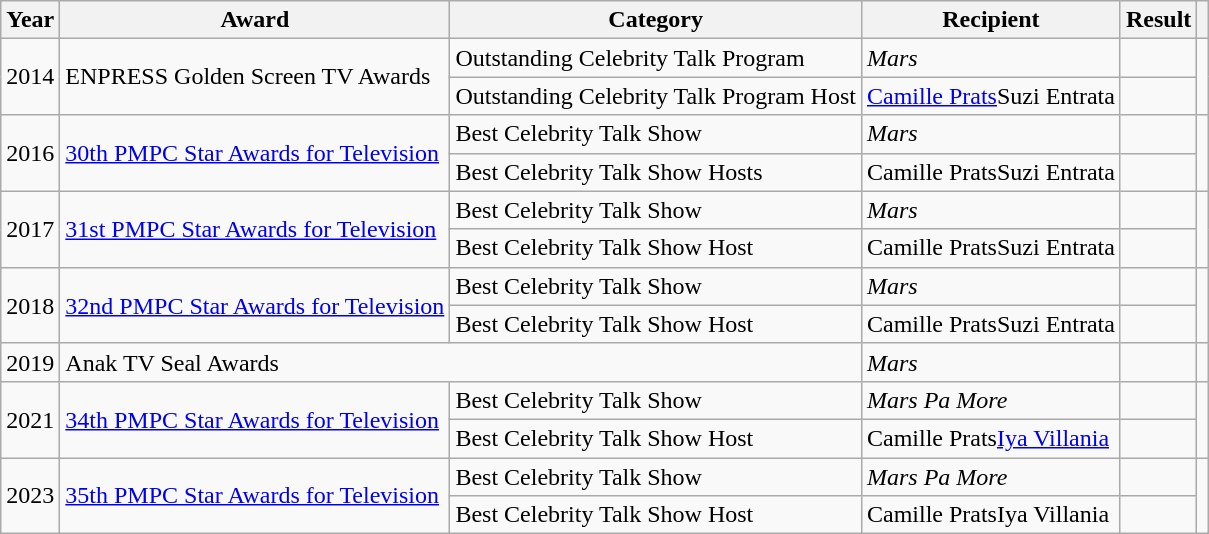<table class="wikitable">
<tr>
<th>Year</th>
<th>Award</th>
<th>Category</th>
<th>Recipient</th>
<th>Result</th>
<th></th>
</tr>
<tr>
<td rowspan=2>2014</td>
<td rowspan=2>ENPRESS Golden Screen TV Awards</td>
<td>Outstanding Celebrity Talk Program</td>
<td><em>Mars</em></td>
<td></td>
<td rowspan=2></td>
</tr>
<tr>
<td>Outstanding Celebrity Talk Program Host</td>
<td><a href='#'>Camille Prats</a>Suzi Entrata</td>
<td></td>
</tr>
<tr>
<td rowspan=2>2016</td>
<td rowspan=2><a href='#'>30th PMPC Star Awards for Television</a></td>
<td>Best Celebrity Talk Show</td>
<td><em>Mars</em></td>
<td></td>
<td rowspan=2></td>
</tr>
<tr>
<td>Best Celebrity Talk Show Hosts</td>
<td>Camille PratsSuzi Entrata</td>
<td></td>
</tr>
<tr>
<td rowspan=2>2017</td>
<td rowspan=2><a href='#'>31st PMPC Star Awards for Television</a></td>
<td>Best Celebrity Talk Show</td>
<td><em>Mars</em></td>
<td></td>
<td rowspan=2></td>
</tr>
<tr>
<td>Best Celebrity Talk Show Host</td>
<td>Camille PratsSuzi Entrata</td>
<td></td>
</tr>
<tr>
<td rowspan=2>2018</td>
<td rowspan=2><a href='#'>32nd PMPC Star Awards for Television</a></td>
<td>Best Celebrity Talk Show</td>
<td><em>Mars</em></td>
<td></td>
<td rowspan=2></td>
</tr>
<tr>
<td>Best Celebrity Talk Show Host</td>
<td>Camille PratsSuzi Entrata</td>
<td></td>
</tr>
<tr>
<td>2019</td>
<td colspan=2>Anak TV Seal Awards</td>
<td><em>Mars</em></td>
<td></td>
<td></td>
</tr>
<tr>
<td rowspan=2>2021</td>
<td rowspan=2><a href='#'>34th PMPC Star Awards for Television</a></td>
<td>Best Celebrity Talk Show</td>
<td><em>Mars Pa More</em></td>
<td></td>
<td rowspan=2></td>
</tr>
<tr>
<td>Best Celebrity Talk Show Host</td>
<td>Camille Prats<a href='#'>Iya Villania</a></td>
<td></td>
</tr>
<tr>
<td rowspan=2>2023</td>
<td rowspan=2><a href='#'>35th PMPC Star Awards for Television</a></td>
<td>Best Celebrity Talk Show</td>
<td><em>Mars Pa More</em></td>
<td></td>
<td rowspan=2></td>
</tr>
<tr>
<td>Best Celebrity Talk Show Host</td>
<td>Camille PratsIya Villania</td>
<td></td>
</tr>
</table>
